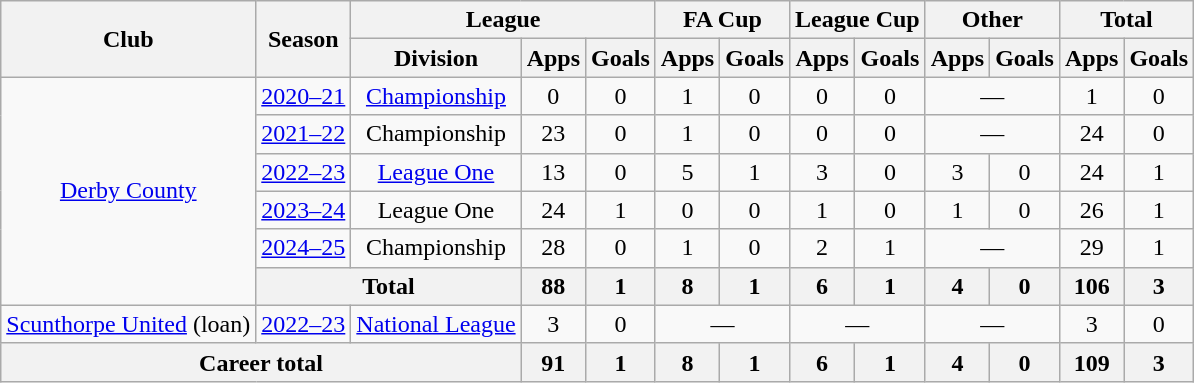<table class="wikitable" style="text-align: center;">
<tr>
<th rowspan="2">Club</th>
<th rowspan="2">Season</th>
<th colspan="3">League</th>
<th colspan="2">FA Cup</th>
<th colspan="2">League Cup</th>
<th colspan="2">Other</th>
<th colspan="2">Total</th>
</tr>
<tr>
<th>Division</th>
<th>Apps</th>
<th>Goals</th>
<th>Apps</th>
<th>Goals</th>
<th>Apps</th>
<th>Goals</th>
<th>Apps</th>
<th>Goals</th>
<th>Apps</th>
<th>Goals</th>
</tr>
<tr>
<td rowspan="6"><a href='#'>Derby County</a></td>
<td><a href='#'>2020–21</a></td>
<td><a href='#'>Championship</a></td>
<td>0</td>
<td>0</td>
<td>1</td>
<td>0</td>
<td>0</td>
<td>0</td>
<td colspan=2>—</td>
<td>1</td>
<td>0</td>
</tr>
<tr>
<td><a href='#'>2021–22</a></td>
<td>Championship</td>
<td>23</td>
<td>0</td>
<td>1</td>
<td>0</td>
<td>0</td>
<td>0</td>
<td colspan=2>—</td>
<td>24</td>
<td>0</td>
</tr>
<tr>
<td><a href='#'>2022–23</a></td>
<td><a href='#'>League One</a></td>
<td>13</td>
<td>0</td>
<td>5</td>
<td>1</td>
<td>3</td>
<td>0</td>
<td>3</td>
<td>0</td>
<td>24</td>
<td>1</td>
</tr>
<tr>
<td><a href='#'>2023–24</a></td>
<td>League One</td>
<td>24</td>
<td>1</td>
<td>0</td>
<td>0</td>
<td>1</td>
<td>0</td>
<td>1</td>
<td>0</td>
<td>26</td>
<td>1</td>
</tr>
<tr>
<td><a href='#'>2024–25</a></td>
<td>Championship</td>
<td>28</td>
<td>0</td>
<td>1</td>
<td>0</td>
<td>2</td>
<td>1</td>
<td colspan=2>—</td>
<td>29</td>
<td>1</td>
</tr>
<tr>
<th colspan="2">Total</th>
<th>88</th>
<th>1</th>
<th>8</th>
<th>1</th>
<th>6</th>
<th>1</th>
<th>4</th>
<th>0</th>
<th>106</th>
<th>3</th>
</tr>
<tr>
<td><a href='#'>Scunthorpe United</a> (loan)</td>
<td><a href='#'>2022–23</a></td>
<td><a href='#'>National League</a></td>
<td>3</td>
<td>0</td>
<td colspan="2">—</td>
<td colspan="2">—</td>
<td colspan="2">—</td>
<td>3</td>
<td>0</td>
</tr>
<tr>
<th colspan="3">Career total</th>
<th>91</th>
<th>1</th>
<th>8</th>
<th>1</th>
<th>6</th>
<th>1</th>
<th>4</th>
<th>0</th>
<th>109</th>
<th>3</th>
</tr>
</table>
